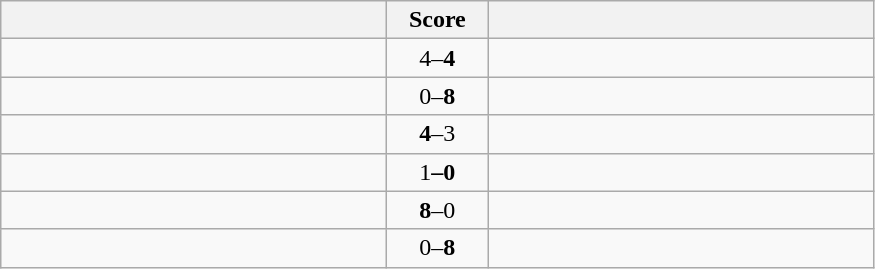<table class="wikitable" style="text-align: center;">
<tr>
<th width=250></th>
<th width=60>Score</th>
<th width=250></th>
</tr>
<tr>
<td align=left></td>
<td>4–<strong>4</strong></td>
<td align=left><strong></strong></td>
</tr>
<tr>
<td align=left></td>
<td>0–<strong>8</strong></td>
<td align=left><strong></td>
</tr>
<tr>
<td align=left></strong></td>
<td><strong>4</strong>–3</td>
<td align=left></td>
</tr>
<tr>
<td align=left><strong></td>
<td></strong>1<strong>–0</td>
<td align=left></td>
</tr>
<tr>
<td align=left></strong></td>
<td><strong>8</strong>–0</td>
<td align=left></td>
</tr>
<tr>
<td align=left></td>
<td>0–<strong>8</strong></td>
<td align=left><strong></td>
</tr>
</table>
